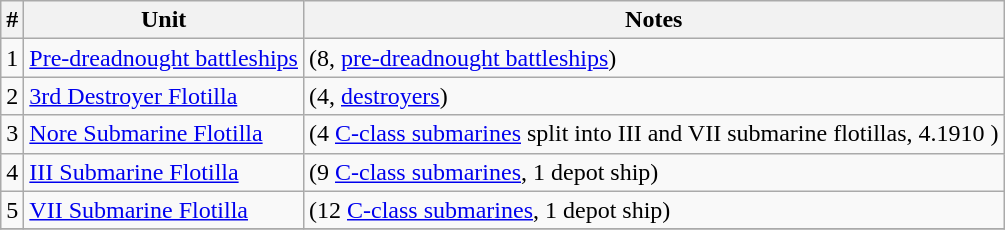<table class=wikitable>
<tr>
<th>#</th>
<th>Unit</th>
<th>Notes</th>
</tr>
<tr>
<td>1</td>
<td><a href='#'>Pre-dreadnought battleships</a></td>
<td>(8, <a href='#'>pre-dreadnought battleships</a>)</td>
</tr>
<tr>
<td>2</td>
<td><a href='#'>3rd Destroyer Flotilla</a></td>
<td>(4, <a href='#'>destroyers</a>)</td>
</tr>
<tr>
<td>3</td>
<td><a href='#'>Nore Submarine Flotilla</a></td>
<td>(4 <a href='#'>C-class submarines</a> split into III and VII submarine flotillas, 4.1910 )</td>
</tr>
<tr>
<td>4</td>
<td><a href='#'>III Submarine Flotilla</a></td>
<td>(9 <a href='#'>C-class submarines</a>, 1 depot ship)</td>
</tr>
<tr>
<td>5</td>
<td><a href='#'>VII Submarine Flotilla</a></td>
<td>(12 <a href='#'>C-class submarines</a>, 1 depot ship)</td>
</tr>
<tr>
</tr>
</table>
